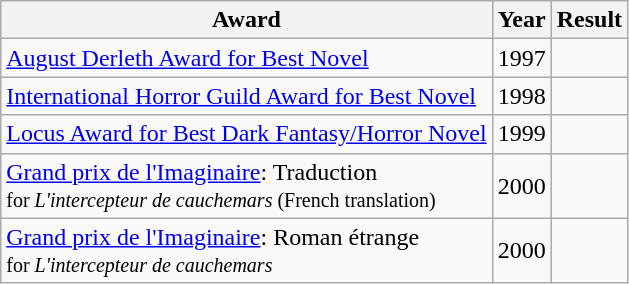<table class="wikitable sortable">
<tr>
<th>Award</th>
<th>Year</th>
<th>Result</th>
</tr>
<tr>
<td><a href='#'>August Derleth Award for Best Novel</a></td>
<td>1997</td>
<td></td>
</tr>
<tr>
<td><a href='#'>International Horror Guild Award for Best Novel</a></td>
<td>1998</td>
<td></td>
</tr>
<tr>
<td><a href='#'>Locus Award for Best Dark Fantasy/Horror Novel</a></td>
<td>1999</td>
<td></td>
</tr>
<tr>
<td><a href='#'>Grand prix de l'Imaginaire</a>: Traduction<br><small>for <em>L'intercepteur de cauchemars</em> (French translation)</small></td>
<td>2000</td>
<td></td>
</tr>
<tr>
<td><a href='#'>Grand prix de l'Imaginaire</a>: Roman étrange<br><small>for <em>L'intercepteur de cauchemars</em></small></td>
<td>2000</td>
<td></td>
</tr>
</table>
